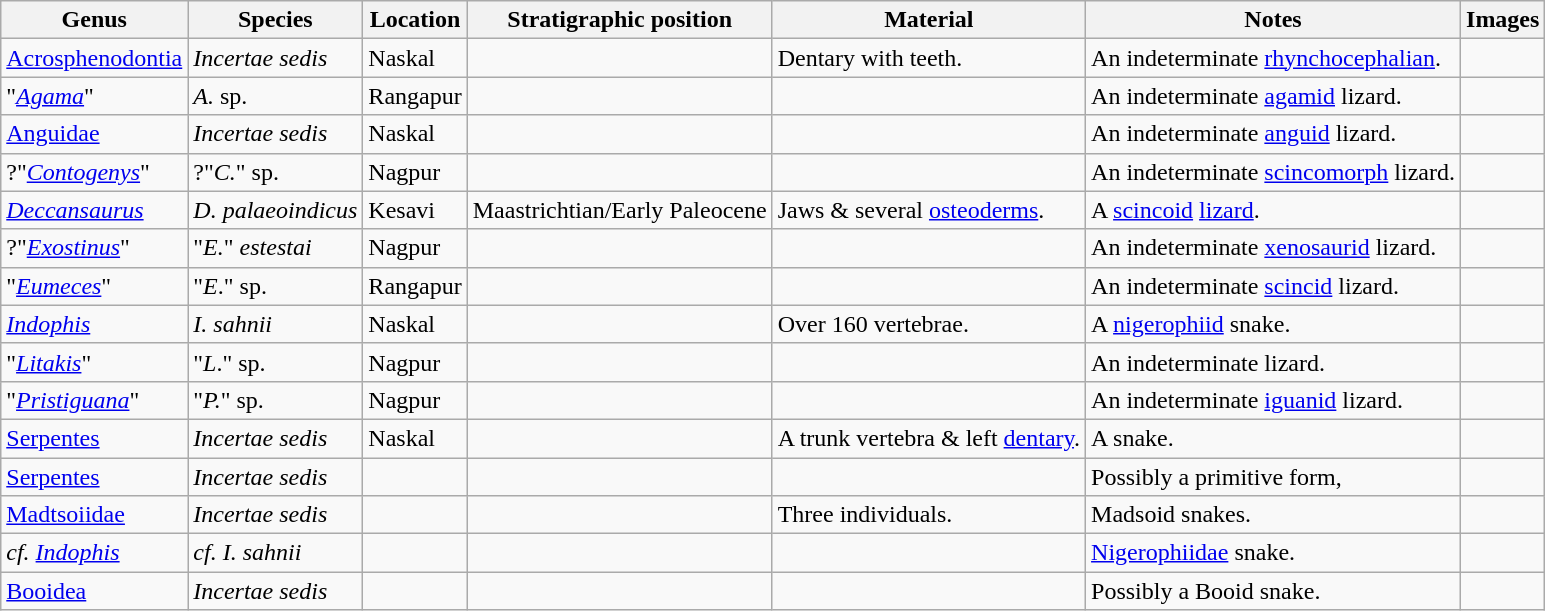<table class="wikitable" align="center">
<tr>
<th>Genus</th>
<th>Species</th>
<th>Location</th>
<th>Stratigraphic position</th>
<th>Material</th>
<th>Notes</th>
<th>Images</th>
</tr>
<tr>
<td><a href='#'>Acrosphenodontia</a></td>
<td><em>Incertae sedis</em></td>
<td>Naskal</td>
<td></td>
<td>Dentary with teeth.</td>
<td>An indeterminate <a href='#'>rhynchocephalian</a>.</td>
<td></td>
</tr>
<tr>
<td>"<em><a href='#'>Agama</a></em>"</td>
<td><em>A.</em> sp.</td>
<td>Rangapur</td>
<td></td>
<td></td>
<td>An indeterminate <a href='#'>agamid</a> lizard.</td>
<td></td>
</tr>
<tr>
<td><a href='#'>Anguidae</a></td>
<td><em>Incertae sedis</em></td>
<td>Naskal</td>
<td></td>
<td></td>
<td>An indeterminate <a href='#'>anguid</a> lizard.</td>
<td></td>
</tr>
<tr>
<td>?"<em><a href='#'>Contogenys</a></em>"</td>
<td>?"<em>C.</em>" sp.</td>
<td>Nagpur</td>
<td></td>
<td></td>
<td>An indeterminate <a href='#'>scincomorph</a> lizard.</td>
<td></td>
</tr>
<tr>
<td><em><a href='#'>Deccansaurus</a></em></td>
<td><em>D. palaeoindicus</em></td>
<td>Kesavi</td>
<td>Maastrichtian/Early Paleocene</td>
<td>Jaws & several <a href='#'>osteoderms</a>.</td>
<td>A <a href='#'>scincoid</a> <a href='#'>lizard</a>.</td>
<td></td>
</tr>
<tr>
<td>?"<em><a href='#'>Exostinus</a></em>"</td>
<td>"<em>E.</em>" <em>estestai</em></td>
<td>Nagpur</td>
<td></td>
<td></td>
<td>An indeterminate <a href='#'>xenosaurid</a> lizard.</td>
<td></td>
</tr>
<tr>
<td>"<em><a href='#'>Eumeces</a></em>"</td>
<td>"<em>E</em>." sp.</td>
<td>Rangapur</td>
<td></td>
<td></td>
<td>An indeterminate <a href='#'>scincid</a> lizard.</td>
<td></td>
</tr>
<tr>
<td><em><a href='#'>Indophis</a></em></td>
<td><em>I. sahnii</em></td>
<td>Naskal</td>
<td></td>
<td>Over 160 vertebrae.</td>
<td>A <a href='#'>nigerophiid</a> snake.</td>
<td></td>
</tr>
<tr>
<td>"<em><a href='#'>Litakis</a></em>"</td>
<td>"<em>L</em>." sp.</td>
<td>Nagpur</td>
<td></td>
<td></td>
<td>An indeterminate lizard.</td>
<td></td>
</tr>
<tr>
<td>"<em><a href='#'>Pristiguana</a></em>"</td>
<td>"<em>P.</em>" sp.</td>
<td>Nagpur</td>
<td></td>
<td></td>
<td>An indeterminate <a href='#'>iguanid</a> lizard.</td>
<td></td>
</tr>
<tr>
<td><a href='#'>Serpentes</a></td>
<td><em>Incertae sedis</em></td>
<td>Naskal</td>
<td></td>
<td>A trunk vertebra & left <a href='#'>dentary</a>.</td>
<td>A snake.</td>
<td></td>
</tr>
<tr>
<td><a href='#'>Serpentes</a></td>
<td><em>Incertae sedis</em></td>
<td></td>
<td></td>
<td></td>
<td>Possibly a primitive form,</td>
<td></td>
</tr>
<tr>
<td><a href='#'>Madtsoiidae</a></td>
<td><em>Incertae sedis</em></td>
<td></td>
<td></td>
<td>Three individuals.</td>
<td>Madsoid snakes.</td>
<td></td>
</tr>
<tr>
<td><em>cf. <a href='#'>Indophis</a></em></td>
<td><em>cf. I. sahnii</em></td>
<td></td>
<td></td>
<td></td>
<td><a href='#'>Nigerophiidae</a> snake.</td>
<td></td>
</tr>
<tr>
<td><a href='#'>Booidea</a></td>
<td><em>Incertae sedis</em></td>
<td></td>
<td></td>
<td></td>
<td>Possibly a Booid snake.</td>
<td></td>
</tr>
</table>
